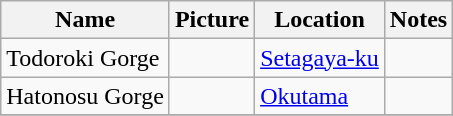<table class="wikitable">
<tr>
<th>Name</th>
<th>Picture</th>
<th>Location</th>
<th>Notes</th>
</tr>
<tr>
<td>Todoroki Gorge</td>
<td></td>
<td><a href='#'>Setagaya-ku</a></td>
<td></td>
</tr>
<tr>
<td>Hatonosu Gorge</td>
<td></td>
<td><a href='#'>Okutama</a></td>
<td></td>
</tr>
<tr>
</tr>
</table>
